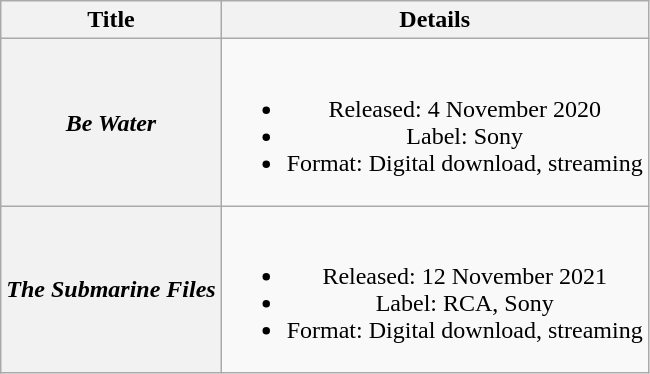<table class="wikitable plainrowheaders" style="text-align:center;">
<tr>
<th scope="col">Title</th>
<th scope="col">Details</th>
</tr>
<tr>
<th scope="row"><em>Be Water</em></th>
<td><br><ul><li>Released: 4 November 2020</li><li>Label: Sony</li><li>Format: Digital download, streaming</li></ul></td>
</tr>
<tr>
<th scope="row"><em>The Submarine Files</em></th>
<td><br><ul><li>Released: 12 November 2021</li><li>Label: RCA, Sony</li><li>Format: Digital download, streaming</li></ul></td>
</tr>
</table>
